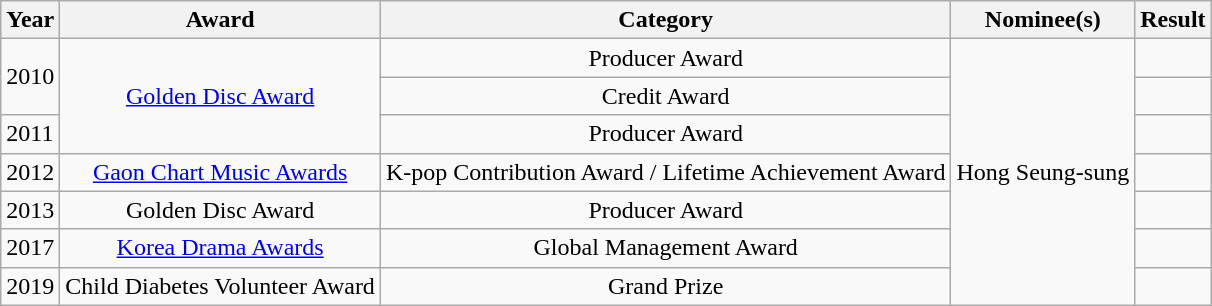<table class="wikitable">
<tr>
<th>Year</th>
<th>Award</th>
<th>Category</th>
<th>Nominee(s)</th>
<th>Result</th>
</tr>
<tr>
<td rowspan="2">2010</td>
<td align="center" rowspan="3"><a href='#'>Golden Disc Award</a></td>
<td align="center">Producer Award</td>
<td rowspan="7">Hong Seung-sung</td>
<td></td>
</tr>
<tr>
<td align="center">Credit Award</td>
<td></td>
</tr>
<tr>
<td>2011</td>
<td align="center">Producer Award</td>
<td></td>
</tr>
<tr>
<td>2012</td>
<td align="center"><a href='#'>Gaon Chart Music Awards</a></td>
<td align="center">K-pop Contribution Award / Lifetime Achievement Award</td>
<td></td>
</tr>
<tr>
<td>2013</td>
<td align="center">Golden Disc Award</td>
<td align="center">Producer Award</td>
<td></td>
</tr>
<tr>
<td>2017</td>
<td align="center"><a href='#'>Korea Drama Awards</a></td>
<td align="center">Global Management Award</td>
<td></td>
</tr>
<tr>
<td>2019</td>
<td align="center">Child Diabetes Volunteer Award</td>
<td align="center">Grand Prize</td>
<td></td>
</tr>
</table>
